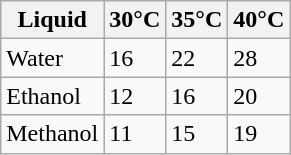<table class="wikitable">
<tr>
<th>Liquid</th>
<th>30°C</th>
<th>35°C</th>
<th>40°C</th>
</tr>
<tr>
<td>Water</td>
<td>16</td>
<td>22</td>
<td>28</td>
</tr>
<tr>
<td>Ethanol</td>
<td>12</td>
<td>16</td>
<td>20</td>
</tr>
<tr>
<td>Methanol</td>
<td>11</td>
<td>15</td>
<td>19</td>
</tr>
</table>
